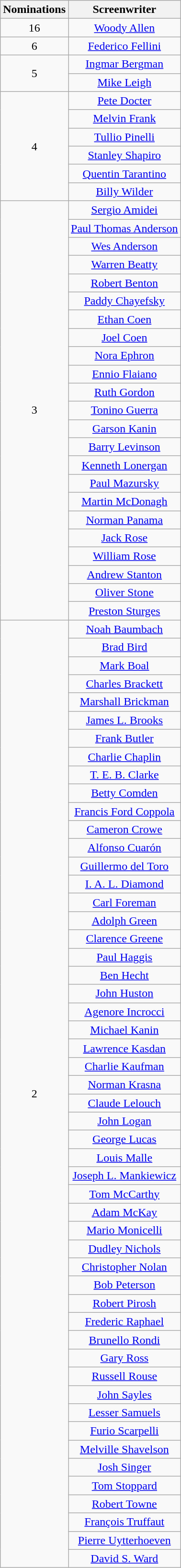<table class="wikitable" style="text-align: center;">
<tr>
<th scope="col" width="56">Nominations</th>
<th scope="col" align="center">Screenwriter</th>
</tr>
<tr>
<td rowspan="1" style="text-align:center;">16</td>
<td><a href='#'>Woody Allen</a></td>
</tr>
<tr>
<td rowspan="1" style="text-align:center;">6</td>
<td><a href='#'>Federico Fellini</a></td>
</tr>
<tr>
<td rowspan="2" style="text-align:center;">5</td>
<td><a href='#'>Ingmar Bergman</a></td>
</tr>
<tr>
<td><a href='#'>Mike Leigh</a></td>
</tr>
<tr>
<td rowspan="6" style="text-align:center;">4</td>
<td><a href='#'>Pete Docter</a></td>
</tr>
<tr>
<td><a href='#'>Melvin Frank</a></td>
</tr>
<tr>
<td><a href='#'>Tullio Pinelli</a></td>
</tr>
<tr>
<td><a href='#'>Stanley Shapiro</a></td>
</tr>
<tr>
<td><a href='#'>Quentin Tarantino</a></td>
</tr>
<tr>
<td><a href='#'>Billy Wilder</a></td>
</tr>
<tr>
<td rowspan="23" style="text-align:center;">3</td>
<td><a href='#'>Sergio Amidei</a></td>
</tr>
<tr>
<td><a href='#'>Paul Thomas Anderson</a></td>
</tr>
<tr>
<td><a href='#'>Wes Anderson</a></td>
</tr>
<tr>
<td><a href='#'>Warren Beatty</a></td>
</tr>
<tr>
<td><a href='#'>Robert Benton</a></td>
</tr>
<tr>
<td><a href='#'>Paddy Chayefsky</a></td>
</tr>
<tr>
<td><a href='#'>Ethan Coen</a></td>
</tr>
<tr>
<td><a href='#'>Joel Coen</a></td>
</tr>
<tr>
<td><a href='#'>Nora Ephron</a></td>
</tr>
<tr>
<td><a href='#'>Ennio Flaiano</a></td>
</tr>
<tr>
<td><a href='#'>Ruth Gordon</a></td>
</tr>
<tr>
<td><a href='#'>Tonino Guerra</a></td>
</tr>
<tr>
<td><a href='#'>Garson Kanin</a></td>
</tr>
<tr>
<td><a href='#'>Barry Levinson</a></td>
</tr>
<tr>
<td><a href='#'>Kenneth Lonergan</a></td>
</tr>
<tr>
<td><a href='#'>Paul Mazursky</a></td>
</tr>
<tr>
<td><a href='#'>Martin McDonagh</a></td>
</tr>
<tr>
<td><a href='#'>Norman Panama</a></td>
</tr>
<tr>
<td><a href='#'>Jack Rose</a></td>
</tr>
<tr>
<td><a href='#'>William Rose</a></td>
</tr>
<tr>
<td><a href='#'>Andrew Stanton</a></td>
</tr>
<tr>
<td><a href='#'>Oliver Stone</a></td>
</tr>
<tr>
<td><a href='#'>Preston Sturges</a></td>
</tr>
<tr>
<td rowspan="52" style="text-align:center;">2</td>
<td><a href='#'>Noah Baumbach</a></td>
</tr>
<tr>
<td><a href='#'>Brad Bird</a></td>
</tr>
<tr>
<td><a href='#'>Mark Boal</a></td>
</tr>
<tr>
<td><a href='#'>Charles Brackett</a></td>
</tr>
<tr>
<td><a href='#'>Marshall Brickman</a></td>
</tr>
<tr>
<td><a href='#'>James L. Brooks</a></td>
</tr>
<tr>
<td><a href='#'>Frank Butler</a></td>
</tr>
<tr>
<td><a href='#'>Charlie Chaplin</a></td>
</tr>
<tr>
<td><a href='#'>T. E. B. Clarke</a></td>
</tr>
<tr>
<td><a href='#'>Betty Comden</a></td>
</tr>
<tr>
<td><a href='#'>Francis Ford Coppola</a></td>
</tr>
<tr>
<td><a href='#'>Cameron Crowe</a></td>
</tr>
<tr>
<td><a href='#'>Alfonso Cuarón</a></td>
</tr>
<tr>
<td><a href='#'>Guillermo del Toro</a></td>
</tr>
<tr>
<td><a href='#'>I. A. L. Diamond</a></td>
</tr>
<tr>
<td><a href='#'>Carl Foreman</a></td>
</tr>
<tr>
<td><a href='#'>Adolph Green</a></td>
</tr>
<tr>
<td><a href='#'>Clarence Greene</a></td>
</tr>
<tr>
<td><a href='#'>Paul Haggis</a></td>
</tr>
<tr>
<td><a href='#'>Ben Hecht</a></td>
</tr>
<tr>
<td><a href='#'>John Huston</a></td>
</tr>
<tr>
<td><a href='#'>Agenore Incrocci</a></td>
</tr>
<tr>
<td><a href='#'>Michael Kanin</a></td>
</tr>
<tr>
<td><a href='#'>Lawrence Kasdan</a></td>
</tr>
<tr>
<td><a href='#'>Charlie Kaufman</a></td>
</tr>
<tr>
<td><a href='#'>Norman Krasna</a></td>
</tr>
<tr>
<td><a href='#'>Claude Lelouch</a></td>
</tr>
<tr>
<td><a href='#'>John Logan</a></td>
</tr>
<tr>
<td><a href='#'>George Lucas</a></td>
</tr>
<tr>
<td><a href='#'>Louis Malle</a></td>
</tr>
<tr>
<td><a href='#'>Joseph L. Mankiewicz</a></td>
</tr>
<tr>
<td><a href='#'>Tom McCarthy</a></td>
</tr>
<tr>
<td><a href='#'>Adam McKay</a></td>
</tr>
<tr>
<td><a href='#'>Mario Monicelli</a></td>
</tr>
<tr>
<td><a href='#'>Dudley Nichols</a></td>
</tr>
<tr>
<td><a href='#'>Christopher Nolan</a></td>
</tr>
<tr>
<td><a href='#'>Bob Peterson</a></td>
</tr>
<tr>
<td><a href='#'>Robert Pirosh</a></td>
</tr>
<tr>
<td><a href='#'>Frederic Raphael</a></td>
</tr>
<tr>
<td><a href='#'>Brunello Rondi</a></td>
</tr>
<tr>
<td><a href='#'>Gary Ross</a></td>
</tr>
<tr>
<td><a href='#'>Russell Rouse</a></td>
</tr>
<tr>
<td><a href='#'>John Sayles</a></td>
</tr>
<tr>
<td><a href='#'>Lesser Samuels</a></td>
</tr>
<tr>
<td><a href='#'>Furio Scarpelli</a></td>
</tr>
<tr>
<td><a href='#'>Melville Shavelson</a></td>
</tr>
<tr>
<td><a href='#'>Josh Singer</a></td>
</tr>
<tr>
<td><a href='#'>Tom Stoppard</a></td>
</tr>
<tr>
<td><a href='#'>Robert Towne</a></td>
</tr>
<tr>
<td><a href='#'>François Truffaut</a></td>
</tr>
<tr>
<td><a href='#'>Pierre Uytterhoeven</a></td>
</tr>
<tr>
<td><a href='#'>David S. Ward</a></td>
</tr>
</table>
